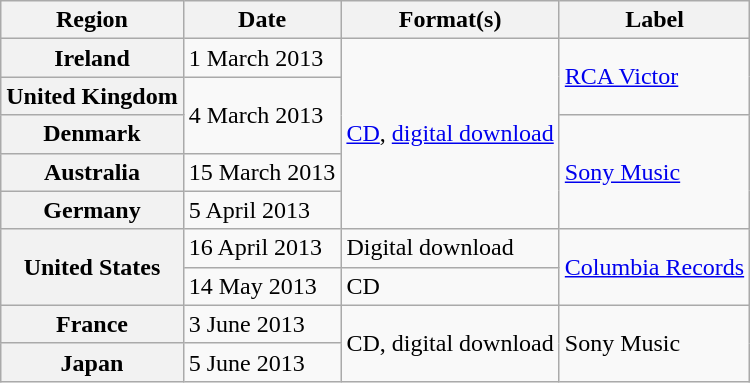<table class="wikitable plainrowheaders">
<tr>
<th scope="col">Region</th>
<th scope="col">Date</th>
<th scope="col">Format(s)</th>
<th scope="col">Label</th>
</tr>
<tr>
<th scope="row">Ireland</th>
<td>1 March 2013</td>
<td rowspan="5"><a href='#'>CD</a>, <a href='#'>digital download</a></td>
<td rowspan="2"><a href='#'>RCA Victor</a></td>
</tr>
<tr>
<th scope="row">United Kingdom</th>
<td rowspan="2">4 March 2013</td>
</tr>
<tr>
<th scope="row">Denmark</th>
<td rowspan="3"><a href='#'>Sony Music</a></td>
</tr>
<tr>
<th scope="row">Australia</th>
<td>15 March 2013</td>
</tr>
<tr>
<th scope="row">Germany</th>
<td>5 April 2013</td>
</tr>
<tr>
<th scope rowspan="2">United States</th>
<td>16 April 2013</td>
<td>Digital download</td>
<td rowspan="2"><a href='#'>Columbia Records</a></td>
</tr>
<tr>
<td>14 May 2013</td>
<td>CD</td>
</tr>
<tr>
<th scope="row">France</th>
<td>3 June 2013</td>
<td rowspan="2">CD, digital download</td>
<td rowspan="2">Sony Music</td>
</tr>
<tr>
<th scope="row">Japan</th>
<td>5 June 2013</td>
</tr>
</table>
